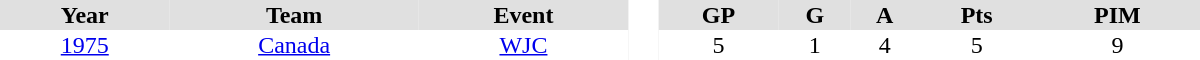<table border="0" cellpadding="1" cellspacing="0" style="text-align:center; width:50em">
<tr ALIGN="center" bgcolor="#e0e0e0">
<th>Year</th>
<th>Team</th>
<th>Event</th>
<th rowspan="99" bgcolor="#ffffff"> </th>
<th>GP</th>
<th>G</th>
<th>A</th>
<th>Pts</th>
<th>PIM</th>
</tr>
<tr>
<td><a href='#'>1975</a></td>
<td><a href='#'>Canada</a></td>
<td><a href='#'>WJC</a></td>
<td>5</td>
<td>1</td>
<td>4</td>
<td>5</td>
<td>9</td>
</tr>
</table>
